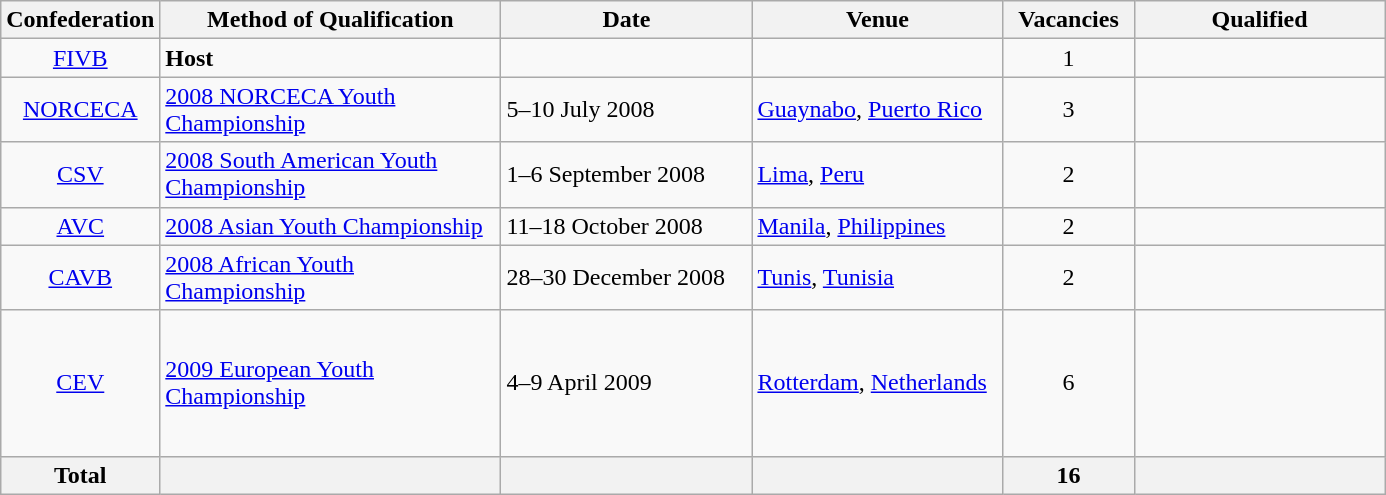<table class="wikitable">
<tr>
<th width=50>Confederation</th>
<th width=220>Method of Qualification</th>
<th width=160>Date</th>
<th width=160>Venue</th>
<th width=80>Vacancies</th>
<th width=160>Qualified</th>
</tr>
<tr>
<td align=center><a href='#'>FIVB</a></td>
<td><strong>Host</strong></td>
<td></td>
<td></td>
<td style="text-align:center;">1</td>
<td></td>
</tr>
<tr>
<td align=center><a href='#'>NORCECA</a></td>
<td><a href='#'>2008 NORCECA Youth Championship</a></td>
<td>5–10 July 2008</td>
<td> <a href='#'>Guaynabo</a>, <a href='#'>Puerto Rico</a></td>
<td style="text-align:center;">3</td>
<td><br><br></td>
</tr>
<tr>
<td align=center><a href='#'>CSV</a></td>
<td><a href='#'>2008 South American Youth Championship</a></td>
<td>1–6 September 2008</td>
<td> <a href='#'>Lima</a>, <a href='#'>Peru</a></td>
<td style="text-align:center;">2</td>
<td><br></td>
</tr>
<tr>
<td align=center><a href='#'>AVC</a></td>
<td><a href='#'>2008 Asian Youth Championship</a></td>
<td>11–18 October 2008</td>
<td> <a href='#'>Manila</a>, <a href='#'>Philippines</a></td>
<td style="text-align:center;">2</td>
<td><br></td>
</tr>
<tr>
<td align=center><a href='#'>CAVB</a></td>
<td><a href='#'>2008 African Youth Championship</a></td>
<td>28–30 December 2008</td>
<td> <a href='#'>Tunis</a>, <a href='#'>Tunisia</a></td>
<td style="text-align:center;">2</td>
<td><br></td>
</tr>
<tr>
<td align=center><a href='#'>CEV</a></td>
<td><a href='#'>2009 European Youth Championship</a></td>
<td>4–9 April 2009</td>
<td> <a href='#'>Rotterdam</a>, <a href='#'>Netherlands</a></td>
<td style="text-align:center;">6</td>
<td><br><br><br><br><br></td>
</tr>
<tr>
<th>Total</th>
<th></th>
<th></th>
<th></th>
<th>16</th>
<th></th>
</tr>
</table>
